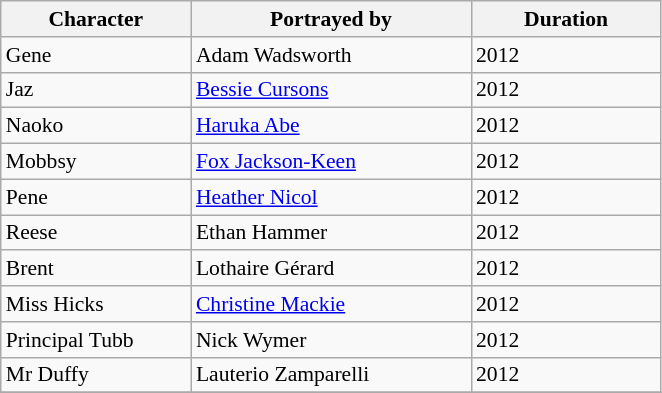<table class="wikitable" style="width: 300; font-size: 90%">
<tr>
<th width=120>Character</th>
<th width=180>Portrayed by</th>
<th width=120>Duration</th>
</tr>
<tr>
<td>Gene</td>
<td>Adam Wadsworth</td>
<td>2012</td>
</tr>
<tr>
<td>Jaz</td>
<td><a href='#'>Bessie Cursons</a></td>
<td>2012</td>
</tr>
<tr>
<td>Naoko</td>
<td><a href='#'>Haruka Abe</a></td>
<td>2012</td>
</tr>
<tr>
<td>Mobbsy</td>
<td><a href='#'>Fox Jackson-Keen</a></td>
<td>2012</td>
</tr>
<tr>
<td>Pene</td>
<td><a href='#'>Heather Nicol</a></td>
<td>2012</td>
</tr>
<tr>
<td>Reese</td>
<td>Ethan Hammer</td>
<td>2012</td>
</tr>
<tr>
<td>Brent</td>
<td>Lothaire Gérard</td>
<td>2012</td>
</tr>
<tr>
<td>Miss Hicks</td>
<td><a href='#'>Christine Mackie</a></td>
<td>2012</td>
</tr>
<tr>
<td>Principal Tubb</td>
<td>Nick Wymer</td>
<td>2012</td>
</tr>
<tr>
<td>Mr Duffy</td>
<td>Lauterio Zamparelli</td>
<td>2012</td>
</tr>
<tr>
</tr>
</table>
